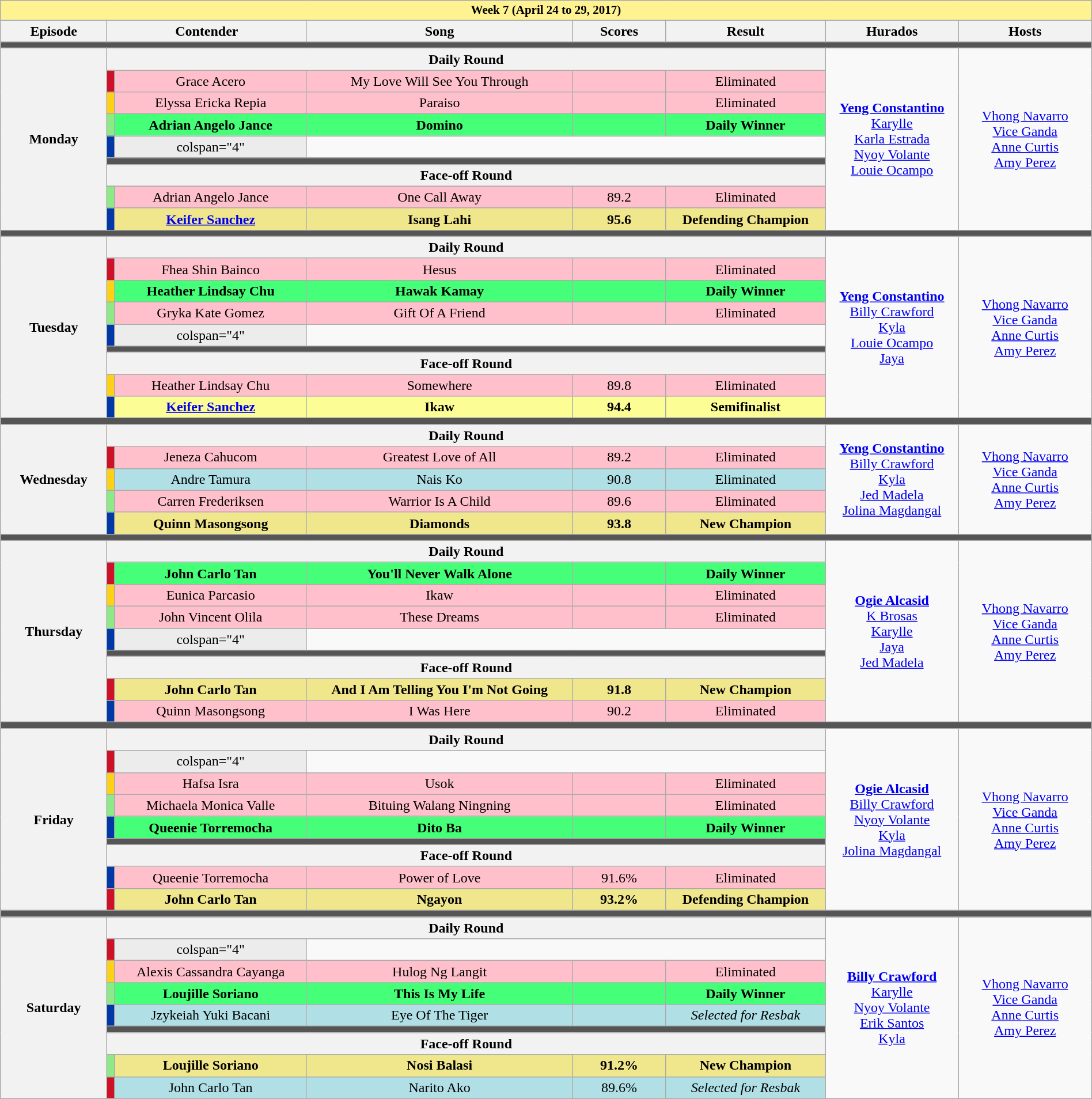<table class="wikitable mw-collapsible mw-collapsed" style="width:100%; text-align:center;;">
<tr>
<th style="background-color:#fff291;font-size:14px"  colspan="8">Week 7 (April 24 to 29, 2017)</th>
</tr>
<tr>
<th width="8%">Episode</th>
<th colspan="2" width="15%">Contender</th>
<th width="20%">Song</th>
<th width="7%">Scores</th>
<th width="12%">Result</th>
<th width="10%">Hurados</th>
<th width="10%">Hosts</th>
</tr>
<tr>
<td colspan="8" style="background:#555;"></td>
</tr>
<tr>
<th rowspan="9">Monday<br></th>
<th colspan="5">Daily Round</th>
<td rowspan="9"><strong><a href='#'>Yeng Constantino</a></strong><br><a href='#'>Karylle</a><br><a href='#'>Karla Estrada</a><br><a href='#'>Nyoy Volante</a><br><a href='#'>Louie Ocampo</a></td>
<td rowspan="9"><a href='#'>Vhong Navarro</a><br><a href='#'>Vice Ganda</a><br><a href='#'>Anne Curtis</a><br><a href='#'>Amy Perez</a></td>
</tr>
<tr style="background:pink">
<td style="background:#CE1126"></td>
<td>Grace Acero</td>
<td>My Love Will See You Through</td>
<td></td>
<td>Eliminated</td>
</tr>
<tr style="background:pink">
<td style="background:#FCD116"></td>
<td>Elyssa Ericka Repia</td>
<td>Paraiso</td>
<td></td>
<td>Eliminated</td>
</tr>
<tr style="background:#44FF77" |>
<td style="background:#8DEB87"></td>
<td><strong>Adrian Angelo Jance</strong></td>
<td><strong>Domino</strong></td>
<td></td>
<td><strong>Daily Winner</strong></td>
</tr>
<tr style="background:#ECECEC" |>
<td style="background:#0038A8"></td>
<td>colspan="4" </td>
</tr>
<tr>
<td colspan="5" style="background:#555;"></td>
</tr>
<tr>
<th colspan="5">Face-off Round</th>
</tr>
<tr style="background:pink">
<td style="background:#8DEB87"></td>
<td>Adrian Angelo Jance</td>
<td>One Call Away</td>
<td>89.2</td>
<td>Eliminated</td>
</tr>
<tr style="background:#F0E68C">
<td style="background:#0038A8"></td>
<td><strong><a href='#'>Keifer Sanchez</a></strong></td>
<td><strong>Isang Lahi</strong></td>
<td><strong>95.6</strong></td>
<td><strong>Defending Champion</strong></td>
</tr>
<tr>
<td colspan="8" style="background:#555;"></td>
</tr>
<tr>
<th rowspan="9">Tuesday<br></th>
<th colspan="5">Daily Round</th>
<td rowspan="9"><strong><a href='#'>Yeng Constantino</a></strong><br><a href='#'>Billy Crawford</a><br><a href='#'>Kyla</a><br><a href='#'>Louie Ocampo</a><br><a href='#'>Jaya</a></td>
<td rowspan="9"><a href='#'>Vhong Navarro</a><br><a href='#'>Vice Ganda</a><br><a href='#'>Anne Curtis</a><br><a href='#'>Amy Perez</a></td>
</tr>
<tr style="background:pink">
<td style="background:#CE1126"></td>
<td>Fhea Shin Bainco</td>
<td>Hesus</td>
<td></td>
<td>Eliminated</td>
</tr>
<tr style="background:#44FF77" |>
<td style="background:#FCD116"></td>
<td><strong>Heather Lindsay Chu</strong></td>
<td><strong>Hawak Kamay</strong></td>
<td></td>
<td><strong>Daily Winner</strong></td>
</tr>
<tr style="background:pink">
<td style="background:#8DEB87"></td>
<td>Gryka Kate Gomez</td>
<td>Gift Of A Friend</td>
<td></td>
<td>Eliminated</td>
</tr>
<tr style="background:#ECECEC" |>
<td style="background:#0038A8"></td>
<td>colspan="4" </td>
</tr>
<tr>
<td colspan="5" style="background:#555;"></td>
</tr>
<tr>
<th colspan="5">Face-off Round</th>
</tr>
<tr style="background:pink">
<td style="background:#FCD116"></td>
<td>Heather Lindsay Chu</td>
<td>Somewhere</td>
<td>89.8</td>
<td>Eliminated</td>
</tr>
<tr style="background:#FDFD96">
<td style="background:#0038A8"></td>
<td><strong><a href='#'>Keifer Sanchez</a></strong></td>
<td><strong>Ikaw</strong></td>
<td><strong>94.4</strong></td>
<td><strong>Semifinalist</strong></td>
</tr>
<tr>
<td colspan="8" style="background:#555;"></td>
</tr>
<tr>
<th rowspan="5">Wednesday<br></th>
<th colspan="5">Daily Round</th>
<td rowspan="5"><strong><a href='#'>Yeng Constantino</a></strong><br><a href='#'>Billy Crawford</a><br><a href='#'>Kyla</a><br><a href='#'>Jed Madela</a><br><a href='#'>Jolina Magdangal</a></td>
<td rowspan="5"><a href='#'>Vhong Navarro</a><br><a href='#'>Vice Ganda</a><br><a href='#'>Anne Curtis</a><br><a href='#'>Amy Perez</a></td>
</tr>
<tr style="background:pink">
<td style="background:#CE1126"></td>
<td>Jeneza Cahucom</td>
<td>Greatest Love of All</td>
<td>89.2</td>
<td>Eliminated</td>
</tr>
<tr style="background:#b0e0e6;">
<td style="background:#FCD116"></td>
<td>Andre Tamura</td>
<td>Nais Ko</td>
<td>90.8</td>
<td>Eliminated</td>
</tr>
<tr style="background:pink">
<td style="background:#8DEB87"></td>
<td>Carren Frederiksen</td>
<td>Warrior Is A Child</td>
<td>89.6</td>
<td>Eliminated</td>
</tr>
<tr style="background:#F0E68C">
<td style="background:#0038A8"></td>
<td><strong>Quinn Masongsong</strong></td>
<td><strong>Diamonds</strong></td>
<td><strong>93.8</strong></td>
<td><strong>New Champion</strong></td>
</tr>
<tr>
<td colspan="8" style="background:#555;"></td>
</tr>
<tr>
<th rowspan="9">Thursday<br></th>
<th colspan="5">Daily Round</th>
<td rowspan="9"><strong><a href='#'>Ogie Alcasid</a></strong><br><a href='#'>K Brosas</a><br><a href='#'>Karylle</a><br><a href='#'>Jaya</a><br><a href='#'>Jed Madela</a></td>
<td rowspan="9"><a href='#'>Vhong Navarro</a><br><a href='#'>Vice Ganda</a><br><a href='#'>Anne Curtis</a><br><a href='#'>Amy Perez</a></td>
</tr>
<tr style="background:#44FF77" |>
<td style="background:#CE1126"></td>
<td><strong>John Carlo Tan</strong></td>
<td><strong>You'll Never Walk Alone</strong></td>
<td></td>
<td><strong>Daily Winner</strong></td>
</tr>
<tr style="background:pink">
<td style="background:#FCD116"></td>
<td>Eunica Parcasio</td>
<td>Ikaw</td>
<td></td>
<td>Eliminated</td>
</tr>
<tr style="background:pink">
<td style="background:#8DEB87"></td>
<td>John Vincent Olila</td>
<td>These Dreams</td>
<td></td>
<td>Eliminated</td>
</tr>
<tr style="background:#ECECEC" |>
<td style="background:#0038A8"></td>
<td>colspan="4" </td>
</tr>
<tr>
<td colspan="5" style="background:#555;"></td>
</tr>
<tr>
<th colspan="5">Face-off Round</th>
</tr>
<tr style="background:#F0E68C">
<td style="background:#CE1126"></td>
<td><strong>John Carlo Tan</strong></td>
<td><strong>And I Am Telling You I'm Not Going</strong></td>
<td><strong>91.8</strong></td>
<td><strong>New Champion</strong></td>
</tr>
<tr style="background:pink">
<td style="background:#0038A8"></td>
<td>Quinn Masongsong</td>
<td>I Was Here</td>
<td>90.2</td>
<td>Eliminated</td>
</tr>
<tr>
<td colspan="8" style="background:#555;"></td>
</tr>
<tr>
<th rowspan="9">Friday<br></th>
<th colspan="5">Daily Round</th>
<td rowspan="9"><strong><a href='#'>Ogie Alcasid</a></strong><br><a href='#'>Billy Crawford</a><br><a href='#'>Nyoy Volante</a><br><a href='#'>Kyla</a><br><a href='#'>Jolina Magdangal</a></td>
<td rowspan="9"><a href='#'>Vhong Navarro</a><br><a href='#'>Vice Ganda</a><br><a href='#'>Anne Curtis</a><br><a href='#'>Amy Perez</a></td>
</tr>
<tr style="background:#ECECEC" |>
<td style="background:#CE1126"></td>
<td>colspan="4" </td>
</tr>
<tr style="background:pink">
<td style="background:#FCD116"></td>
<td>Hafsa Isra</td>
<td>Usok</td>
<td></td>
<td>Eliminated</td>
</tr>
<tr style="background:pink">
<td style="background:#8DEB87"></td>
<td>Michaela Monica Valle</td>
<td>Bituing Walang Ningning</td>
<td></td>
<td>Eliminated</td>
</tr>
<tr style="background:#44FF77" |>
<td style="background:#0038A8"></td>
<td><strong>Queenie Torremocha</strong></td>
<td><strong>Dito Ba</strong></td>
<td></td>
<td><strong>Daily Winner</strong></td>
</tr>
<tr>
<td colspan="5" style="background:#555;"></td>
</tr>
<tr>
<th colspan="5">Face-off Round</th>
</tr>
<tr style="background:pink">
<td style="background:#0038A8"></td>
<td>Queenie Torremocha</td>
<td>Power of Love</td>
<td>91.6%</td>
<td>Eliminated</td>
</tr>
<tr style="background:#F0E68C">
<td style="background:#CE1126"></td>
<td><strong>John Carlo Tan</strong></td>
<td><strong>Ngayon</strong></td>
<td><strong>93.2%</strong></td>
<td><strong>Defending Champion</strong></td>
</tr>
<tr>
<td colspan="8" style="background:#555;"></td>
</tr>
<tr>
<th rowspan="9">Saturday<br></th>
<th colspan="5">Daily Round</th>
<td rowspan="9"><strong><a href='#'>Billy Crawford</a></strong><br><a href='#'>Karylle</a><br><a href='#'>Nyoy Volante</a><br><a href='#'>Erik Santos</a><br><a href='#'>Kyla</a></td>
<td rowspan="9"><a href='#'>Vhong Navarro</a><br><a href='#'>Vice Ganda</a><br><a href='#'>Anne Curtis</a><br><a href='#'>Amy Perez</a></td>
</tr>
<tr style="background:#ECECEC" |>
<td style="background:#CE1126"></td>
<td>colspan="4" </td>
</tr>
<tr style="background:pink">
<td style="background:#FCD116"></td>
<td>Alexis Cassandra Cayanga</td>
<td>Hulog Ng Langit</td>
<td></td>
<td>Eliminated</td>
</tr>
<tr style="background:#44FF77" |>
<td style="background:#8DEB87"></td>
<td><strong>Loujille Soriano</strong></td>
<td><strong>This Is My Life</strong></td>
<td></td>
<td><strong>Daily Winner</strong></td>
</tr>
<tr style="background:#B0E0E6" |>
<td style="background:#0038A8"></td>
<td>Jzykeiah Yuki Bacani</td>
<td>Eye Of The Tiger</td>
<td></td>
<td><em>Selected for Resbak</em></td>
</tr>
<tr>
<td colspan="5" style="background:#555;"></td>
</tr>
<tr>
<th colspan="5">Face-off Round</th>
</tr>
<tr style="background:#F0E68C">
<td style="background:#8DEB87"></td>
<td><strong>Loujille Soriano</strong></td>
<td><strong>Nosi Balasi</strong></td>
<td><strong>91.2%</strong></td>
<td><strong>New Champion</strong></td>
</tr>
<tr style="background:#B0E0E6">
<td style="background:#CE1126"></td>
<td>John Carlo Tan</td>
<td>Narito Ako</td>
<td>89.6%</td>
<td><em>Selected for Resbak</em></td>
</tr>
</table>
